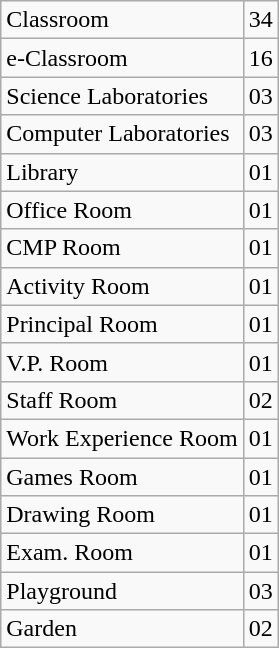<table class="wikitable">
<tr>
<td>Classroom</td>
<td>34</td>
</tr>
<tr>
<td>e-Classroom</td>
<td>16</td>
</tr>
<tr>
<td>Science Laboratories</td>
<td>03</td>
</tr>
<tr>
<td>Computer Laboratories</td>
<td>03</td>
</tr>
<tr>
<td>Library</td>
<td>01</td>
</tr>
<tr>
<td>Office Room</td>
<td>01</td>
</tr>
<tr>
<td>CMP Room</td>
<td>01</td>
</tr>
<tr>
<td>Activity Room</td>
<td>01</td>
</tr>
<tr>
<td>Principal Room</td>
<td>01</td>
</tr>
<tr>
<td>V.P. Room</td>
<td>01</td>
</tr>
<tr>
<td>Staff Room</td>
<td>02</td>
</tr>
<tr>
<td>Work Experience Room</td>
<td>01</td>
</tr>
<tr>
<td>Games Room</td>
<td>01</td>
</tr>
<tr>
<td>Drawing Room</td>
<td>01</td>
</tr>
<tr>
<td>Exam. Room</td>
<td>01</td>
</tr>
<tr>
<td>Playground</td>
<td>03</td>
</tr>
<tr>
<td>Garden</td>
<td>02</td>
</tr>
</table>
